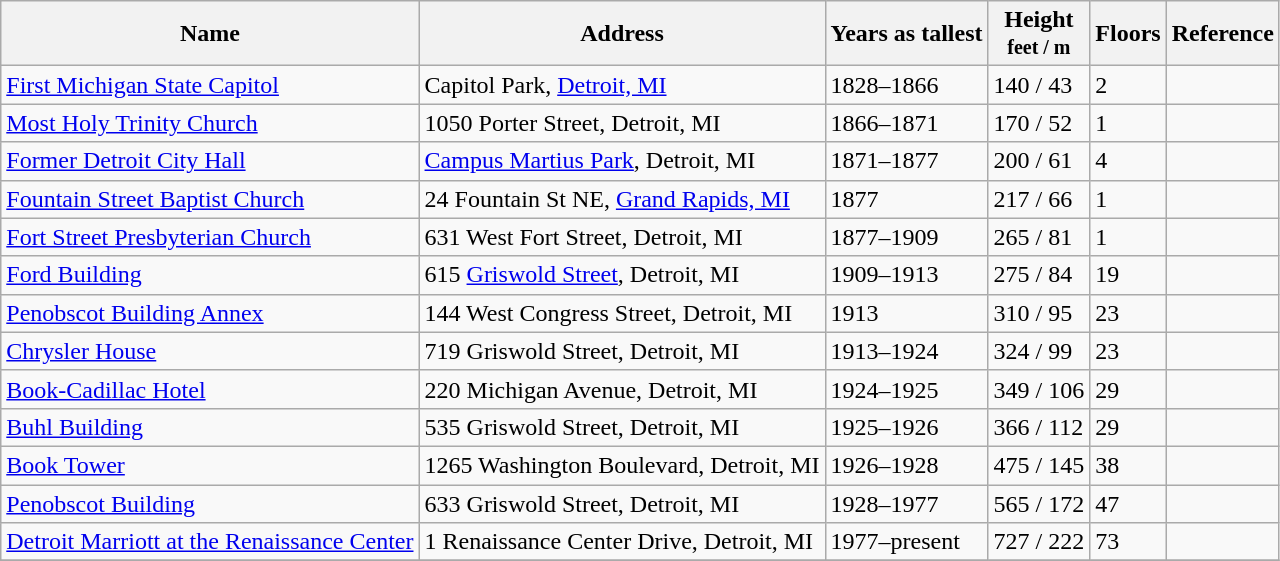<table class="wikitable sortable">
<tr>
<th style="background:light gray; color:black">Name</th>
<th style="background:light gray; color:black">Address</th>
<th style="background:light gray; color:black">Years as tallest</th>
<th style="background:light gray; color:black">Height<br><small>feet / m</small></th>
<th style="background:light gray; color:black">Floors</th>
<th class="unsortable" style="background:light gray; color:black">Reference</th>
</tr>
<tr>
<td><a href='#'>First Michigan State Capitol</a></td>
<td>Capitol Park, <a href='#'>Detroit, MI</a></td>
<td>1828–1866</td>
<td>140 / 43</td>
<td>2</td>
<td></td>
</tr>
<tr>
<td><a href='#'>Most Holy Trinity Church</a></td>
<td>1050 Porter Street, Detroit, MI</td>
<td>1866–1871</td>
<td>170 / 52</td>
<td>1</td>
<td></td>
</tr>
<tr>
<td><a href='#'>Former Detroit City Hall</a></td>
<td><a href='#'>Campus Martius Park</a>, Detroit, MI</td>
<td>1871–1877</td>
<td>200 / 61</td>
<td>4</td>
<td></td>
</tr>
<tr>
<td><a href='#'>Fountain Street Baptist Church</a></td>
<td>24 Fountain St NE, <a href='#'>Grand Rapids, MI</a></td>
<td>1877</td>
<td>217 / 66</td>
<td>1</td>
<td></td>
</tr>
<tr>
<td><a href='#'>Fort Street Presbyterian Church</a></td>
<td>631 West Fort Street, Detroit, MI</td>
<td>1877–1909</td>
<td>265 / 81</td>
<td>1</td>
<td></td>
</tr>
<tr>
<td><a href='#'>Ford Building</a></td>
<td>615 <a href='#'>Griswold Street</a>, Detroit, MI</td>
<td>1909–1913</td>
<td>275 / 84</td>
<td>19</td>
<td></td>
</tr>
<tr>
<td><a href='#'>Penobscot Building Annex</a></td>
<td>144 West Congress Street, Detroit, MI</td>
<td>1913</td>
<td>310 / 95</td>
<td>23</td>
<td></td>
</tr>
<tr>
<td><a href='#'>Chrysler House</a></td>
<td>719 Griswold Street, Detroit, MI</td>
<td>1913–1924</td>
<td>324 / 99</td>
<td>23</td>
<td></td>
</tr>
<tr>
<td><a href='#'>Book-Cadillac Hotel</a></td>
<td>220 Michigan Avenue, Detroit, MI</td>
<td>1924–1925</td>
<td>349 / 106</td>
<td>29</td>
<td></td>
</tr>
<tr>
<td><a href='#'>Buhl Building</a></td>
<td>535 Griswold Street, Detroit, MI</td>
<td>1925–1926</td>
<td>366 / 112</td>
<td>29</td>
<td></td>
</tr>
<tr>
<td><a href='#'>Book Tower</a></td>
<td>1265 Washington Boulevard, Detroit, MI</td>
<td>1926–1928</td>
<td>475 / 145</td>
<td>38</td>
<td></td>
</tr>
<tr>
<td><a href='#'>Penobscot Building</a></td>
<td>633 Griswold Street, Detroit, MI</td>
<td>1928–1977</td>
<td>565 / 172</td>
<td>47</td>
<td></td>
</tr>
<tr>
<td><a href='#'>Detroit Marriott at the Renaissance Center</a></td>
<td>1 Renaissance Center Drive, Detroit, MI</td>
<td>1977–present</td>
<td>727 / 222</td>
<td>73 </td>
<td></td>
</tr>
<tr>
</tr>
</table>
